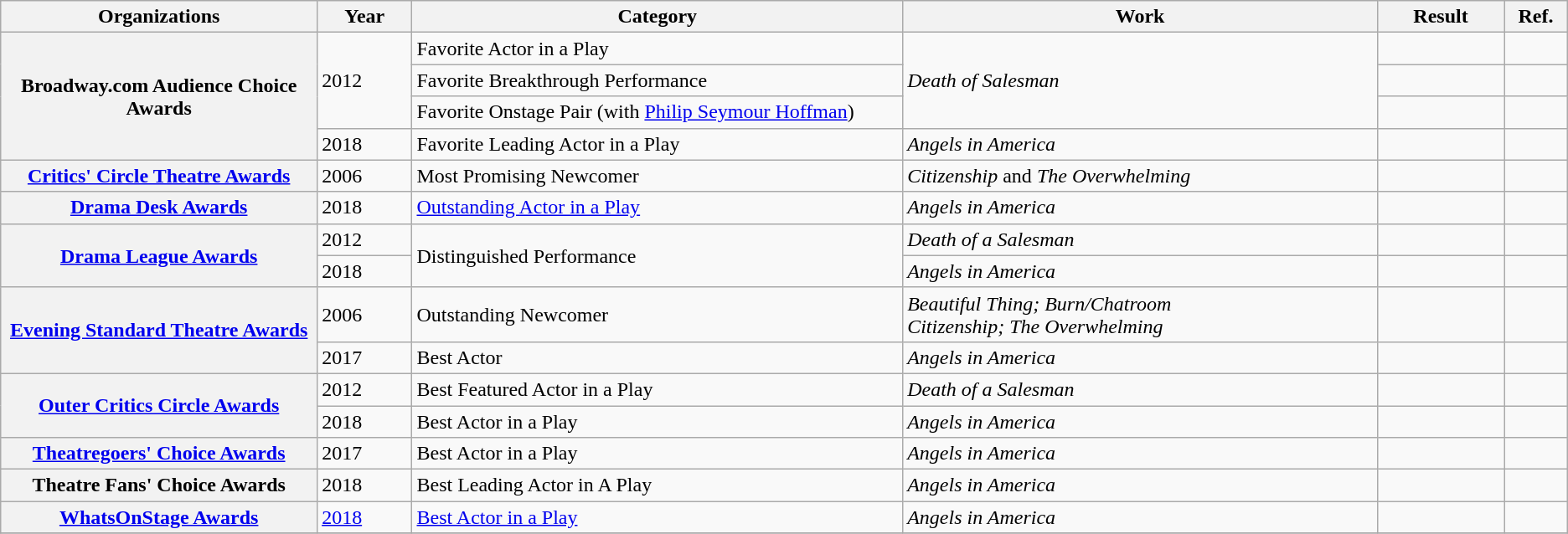<table class="wikitable sortable plainrowheaders">
<tr>
<th scope="col" style="width:20%;">Organizations</th>
<th scope="col" style="width:6%;">Year</th>
<th scope="col" style="width:31%;">Category</th>
<th scope="col" style="width:30%;">Work</th>
<th scope="col" style="width:8%;">Result</th>
<th scope="col" style="width:4%;" class="unsortable">Ref.</th>
</tr>
<tr>
<th rowspan="4" scope="row">Broadway.com Audience Choice Awards</th>
<td rowspan="3">2012</td>
<td>Favorite Actor in a Play</td>
<td rowspan="3"><em>Death of Salesman</em></td>
<td></td>
<td style="text-align:center;"></td>
</tr>
<tr>
<td>Favorite Breakthrough Performance</td>
<td></td>
<td style="text-align:center;"></td>
</tr>
<tr>
<td>Favorite Onstage Pair (with <a href='#'>Philip Seymour Hoffman</a>)</td>
<td></td>
<td style="text-align:center;"></td>
</tr>
<tr>
<td>2018</td>
<td>Favorite Leading Actor in a Play</td>
<td><em>Angels in America</em></td>
<td></td>
<td style="text-align:center;"></td>
</tr>
<tr>
<th rowspan="1" scope="row"><a href='#'>Critics' Circle Theatre Awards</a></th>
<td>2006</td>
<td>Most Promising Newcomer</td>
<td><em>Citizenship</em> and <em>The Overwhelming</em></td>
<td></td>
</tr>
<tr>
<th rowspan="1" scope="row"><a href='#'>Drama Desk Awards</a></th>
<td>2018</td>
<td><a href='#'>Outstanding Actor in a Play</a></td>
<td><em>Angels in America</em></td>
<td></td>
<td style="text-align:center;"></td>
</tr>
<tr>
<th rowspan="2" scope="row"><a href='#'>Drama League Awards</a></th>
<td>2012</td>
<td rowspan="2">Distinguished Performance</td>
<td><em>Death of a Salesman</em></td>
<td></td>
<td style="text-align:center;"></td>
</tr>
<tr>
<td>2018</td>
<td><em>Angels in America</em></td>
<td></td>
<td style="text-align:center;"></td>
</tr>
<tr>
<th rowspan="2" scope="row"><a href='#'>Evening Standard Theatre Awards</a></th>
<td>2006</td>
<td>Outstanding Newcomer</td>
<td><em>Beautiful Thing; Burn/Chatroom <br> Citizenship; The Overwhelming</em></td>
<td></td>
<td style="text-align:center;"></td>
</tr>
<tr>
<td>2017</td>
<td>Best Actor</td>
<td><em>Angels in America</em></td>
<td></td>
<td style="text-align:center;"></td>
</tr>
<tr>
<th rowspan="2" scope="row"><a href='#'>Outer Critics Circle Awards</a></th>
<td>2012</td>
<td>Best Featured Actor in a Play</td>
<td><em>Death of a Salesman</em></td>
<td></td>
<td style="text-align:center;"></td>
</tr>
<tr>
<td>2018</td>
<td>Best Actor in a Play</td>
<td><em>Angels in America</em></td>
<td></td>
<td style="text-align:center;"></td>
</tr>
<tr>
<th rowspan="1" scope="row"><a href='#'>Theatregoers' Choice Awards</a></th>
<td>2017</td>
<td>Best Actor in a Play</td>
<td><em>Angels in America</em></td>
<td></td>
<td style="text-align:center;"></td>
</tr>
<tr>
<th rowspan="1" scope="row">Theatre Fans' Choice Awards</th>
<td>2018</td>
<td>Best Leading Actor in A Play</td>
<td><em>Angels in America</em></td>
<td></td>
<td style="text-align:center;"></td>
</tr>
<tr>
<th rowspan="1" scope="row"><a href='#'>WhatsOnStage Awards</a></th>
<td><a href='#'>2018</a></td>
<td><a href='#'>Best Actor in a Play</a></td>
<td><em>Angels in America</em></td>
<td></td>
<td></td>
</tr>
<tr>
</tr>
</table>
